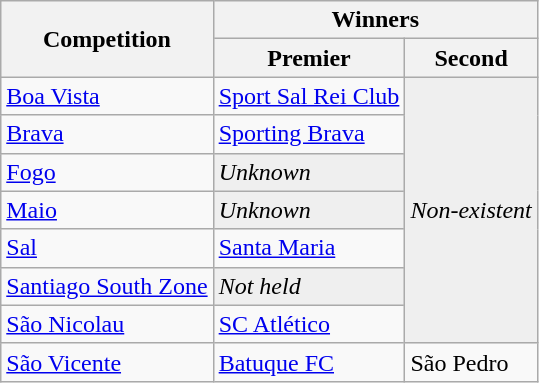<table class="wikitable">
<tr>
<th rowspan=2>Competition</th>
<th colspan=2>Winners</th>
</tr>
<tr>
<th>Premier</th>
<th>Second</th>
</tr>
<tr>
<td><a href='#'>Boa Vista</a></td>
<td><a href='#'>Sport Sal Rei Club</a></td>
<td rowspan=7 bgcolor=EFEFEF><em>Non-existent</em></td>
</tr>
<tr>
<td><a href='#'>Brava</a></td>
<td><a href='#'>Sporting Brava</a></td>
</tr>
<tr>
<td><a href='#'>Fogo</a></td>
<td bgcolor=EFEFEF><em>Unknown</em></td>
</tr>
<tr>
<td><a href='#'>Maio</a></td>
<td bgcolor=EfEFEF><em>Unknown</em></td>
</tr>
<tr>
<td><a href='#'>Sal</a></td>
<td><a href='#'>Santa Maria</a></td>
</tr>
<tr>
<td><a href='#'>Santiago South Zone</a></td>
<td bgcolor=EFEFEF><em>Not held</em></td>
</tr>
<tr>
<td><a href='#'>São Nicolau</a></td>
<td><a href='#'>SC Atlético</a></td>
</tr>
<tr>
<td><a href='#'>São Vicente</a></td>
<td><a href='#'>Batuque FC</a></td>
<td>São Pedro</td>
</tr>
</table>
